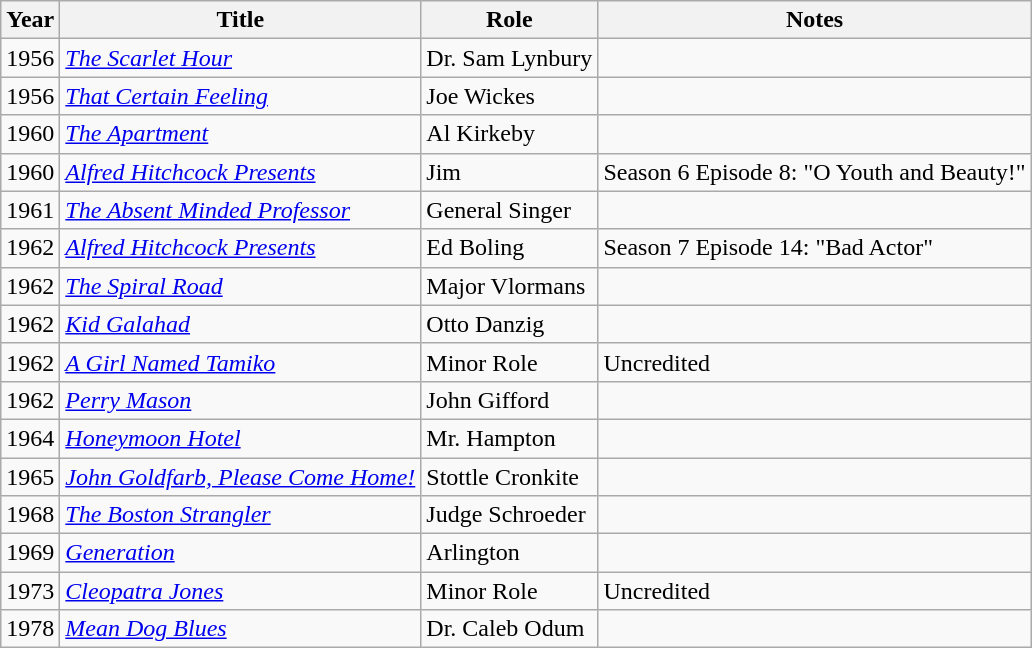<table class="wikitable">
<tr>
<th>Year</th>
<th>Title</th>
<th>Role</th>
<th>Notes</th>
</tr>
<tr>
<td>1956</td>
<td><em><a href='#'>The Scarlet Hour</a></em></td>
<td>Dr. Sam Lynbury</td>
<td></td>
</tr>
<tr>
<td>1956</td>
<td><em><a href='#'>That Certain Feeling</a></em></td>
<td>Joe Wickes</td>
<td></td>
</tr>
<tr>
<td>1960</td>
<td><em><a href='#'>The Apartment</a></em></td>
<td>Al Kirkeby</td>
<td></td>
</tr>
<tr>
<td>1960</td>
<td><em><a href='#'>Alfred Hitchcock Presents</a></em></td>
<td>Jim</td>
<td>Season 6 Episode 8: "O Youth and Beauty!"</td>
</tr>
<tr>
<td>1961</td>
<td><em><a href='#'>The Absent Minded Professor</a></em></td>
<td>General Singer</td>
<td></td>
</tr>
<tr>
<td>1962</td>
<td><em><a href='#'>Alfred Hitchcock Presents</a></em></td>
<td>Ed Boling</td>
<td>Season 7 Episode 14: "Bad Actor"</td>
</tr>
<tr>
<td>1962</td>
<td><em><a href='#'>The Spiral Road</a></em></td>
<td>Major Vlormans</td>
<td></td>
</tr>
<tr>
<td>1962</td>
<td><em><a href='#'>Kid Galahad</a></em></td>
<td>Otto Danzig</td>
<td></td>
</tr>
<tr>
<td>1962</td>
<td><em><a href='#'>A Girl Named Tamiko</a></em></td>
<td>Minor Role</td>
<td>Uncredited</td>
</tr>
<tr>
<td>1962</td>
<td><em><a href='#'>Perry Mason</a></em></td>
<td>John Gifford</td>
<td></td>
</tr>
<tr>
<td>1964</td>
<td><em><a href='#'>Honeymoon Hotel</a></em></td>
<td>Mr. Hampton</td>
<td></td>
</tr>
<tr>
<td>1965</td>
<td><em><a href='#'>John Goldfarb, Please Come Home!</a></em></td>
<td>Stottle Cronkite</td>
<td></td>
</tr>
<tr>
<td>1968</td>
<td><em><a href='#'>The Boston Strangler</a></em></td>
<td>Judge Schroeder</td>
<td></td>
</tr>
<tr>
<td>1969</td>
<td><em><a href='#'>Generation</a></em></td>
<td>Arlington</td>
<td></td>
</tr>
<tr>
<td>1973</td>
<td><em><a href='#'>Cleopatra Jones</a></em></td>
<td>Minor Role</td>
<td>Uncredited</td>
</tr>
<tr>
<td>1978</td>
<td><em><a href='#'>Mean Dog Blues</a></em></td>
<td>Dr. Caleb Odum</td>
<td></td>
</tr>
</table>
